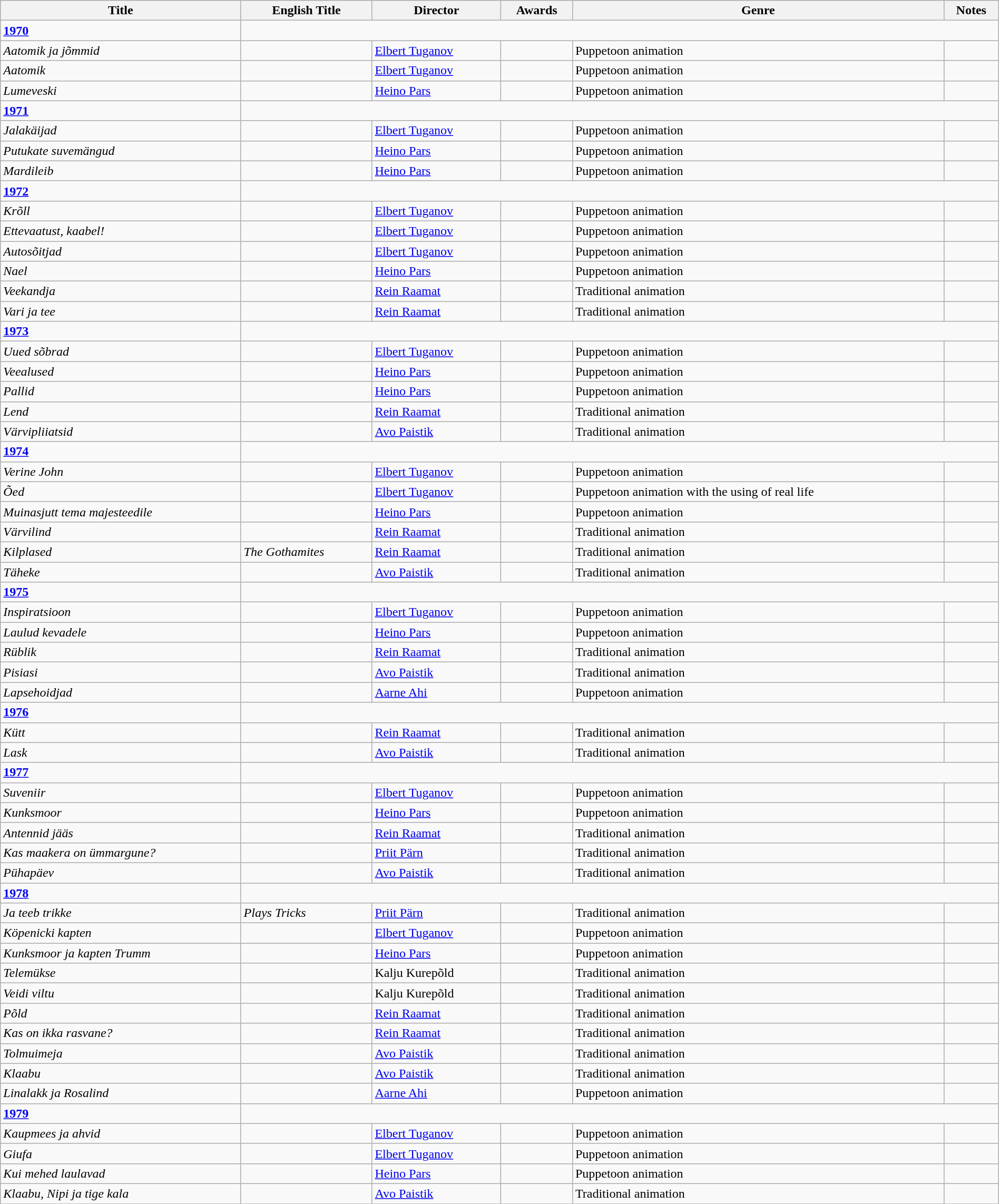<table class="wikitable" width= "100%">
<tr>
<th>Title</th>
<th>English Title</th>
<th>Director</th>
<th>Awards</th>
<th>Genre</th>
<th>Notes</th>
</tr>
<tr>
<td><strong><a href='#'>1970</a></strong></td>
</tr>
<tr>
<td><em>Aatomik ja jõmmid</em></td>
<td></td>
<td><a href='#'>Elbert Tuganov</a></td>
<td></td>
<td>Puppetoon animation</td>
<td></td>
</tr>
<tr>
<td><em>Aatomik</em></td>
<td></td>
<td><a href='#'>Elbert Tuganov</a></td>
<td></td>
<td>Puppetoon animation</td>
<td></td>
</tr>
<tr>
<td><em>Lumeveski</em></td>
<td></td>
<td><a href='#'>Heino Pars</a></td>
<td></td>
<td>Puppetoon animation</td>
<td></td>
</tr>
<tr>
<td><strong><a href='#'>1971</a></strong></td>
</tr>
<tr>
<td><em>Jalakäijad</em></td>
<td></td>
<td><a href='#'>Elbert Tuganov</a></td>
<td></td>
<td>Puppetoon animation</td>
<td></td>
</tr>
<tr>
<td><em>Putukate suvemängud</em></td>
<td></td>
<td><a href='#'>Heino Pars</a></td>
<td></td>
<td>Puppetoon animation</td>
<td></td>
</tr>
<tr>
<td><em>Mardileib</em></td>
<td></td>
<td><a href='#'>Heino Pars</a></td>
<td></td>
<td>Puppetoon animation</td>
<td></td>
</tr>
<tr>
<td><strong><a href='#'>1972</a></strong></td>
</tr>
<tr>
<td><em>Krõll</em></td>
<td></td>
<td><a href='#'>Elbert Tuganov</a></td>
<td></td>
<td>Puppetoon animation</td>
<td></td>
</tr>
<tr>
<td><em>Ettevaatust, kaabel!</em></td>
<td></td>
<td><a href='#'>Elbert Tuganov</a></td>
<td></td>
<td>Puppetoon animation</td>
<td></td>
</tr>
<tr>
<td><em>Autosõitjad</em></td>
<td></td>
<td><a href='#'>Elbert Tuganov</a></td>
<td></td>
<td>Puppetoon animation</td>
<td></td>
</tr>
<tr>
<td><em>Nael</em></td>
<td></td>
<td><a href='#'>Heino Pars</a></td>
<td></td>
<td>Puppetoon animation</td>
<td></td>
</tr>
<tr>
<td><em>Veekandja</em></td>
<td></td>
<td><a href='#'>Rein Raamat</a></td>
<td></td>
<td>Traditional animation</td>
<td></td>
</tr>
<tr>
<td><em>Vari ja tee</em></td>
<td></td>
<td><a href='#'>Rein Raamat</a></td>
<td></td>
<td>Traditional animation</td>
<td></td>
</tr>
<tr>
<td><strong><a href='#'>1973</a></strong></td>
</tr>
<tr>
<td><em>Uued sõbrad</em></td>
<td></td>
<td><a href='#'>Elbert Tuganov</a></td>
<td></td>
<td>Puppetoon animation</td>
<td></td>
</tr>
<tr>
<td><em>Veealused</em></td>
<td></td>
<td><a href='#'>Heino Pars</a></td>
<td></td>
<td>Puppetoon animation</td>
<td></td>
</tr>
<tr>
<td><em>Pallid</em></td>
<td></td>
<td><a href='#'>Heino Pars</a></td>
<td></td>
<td>Puppetoon animation</td>
<td></td>
</tr>
<tr>
<td><em>Lend</em></td>
<td></td>
<td><a href='#'>Rein Raamat</a></td>
<td></td>
<td>Traditional animation</td>
<td></td>
</tr>
<tr>
<td><em>Värvipliiatsid</em></td>
<td></td>
<td><a href='#'>Avo Paistik</a></td>
<td></td>
<td>Traditional animation</td>
<td></td>
</tr>
<tr>
<td><strong><a href='#'>1974</a></strong></td>
</tr>
<tr>
<td><em>Verine John</em></td>
<td></td>
<td><a href='#'>Elbert Tuganov</a></td>
<td></td>
<td>Puppetoon animation</td>
<td></td>
</tr>
<tr>
<td><em>Õed</em></td>
<td></td>
<td><a href='#'>Elbert Tuganov</a></td>
<td></td>
<td>Puppetoon animation with the using of real life</td>
<td></td>
</tr>
<tr>
<td><em>Muinasjutt tema majesteedile</em></td>
<td></td>
<td><a href='#'>Heino Pars</a></td>
<td></td>
<td>Puppetoon animation</td>
<td></td>
</tr>
<tr>
<td><em>Värvilind</em></td>
<td></td>
<td><a href='#'>Rein Raamat</a></td>
<td></td>
<td>Traditional animation</td>
<td></td>
</tr>
<tr>
<td><em>Kilplased</em></td>
<td><em>The Gothamites</em></td>
<td><a href='#'>Rein Raamat</a></td>
<td></td>
<td>Traditional animation</td>
<td></td>
</tr>
<tr>
<td><em>Täheke</em></td>
<td></td>
<td><a href='#'>Avo Paistik</a></td>
<td></td>
<td>Traditional animation</td>
<td></td>
</tr>
<tr>
<td><strong><a href='#'>1975</a></strong></td>
</tr>
<tr>
<td><em>Inspiratsioon</em></td>
<td></td>
<td><a href='#'>Elbert Tuganov</a></td>
<td></td>
<td>Puppetoon animation</td>
<td></td>
</tr>
<tr>
<td><em>Laulud kevadele</em></td>
<td></td>
<td><a href='#'>Heino Pars</a></td>
<td></td>
<td>Puppetoon animation</td>
<td></td>
</tr>
<tr>
<td><em>Rüblik</em></td>
<td></td>
<td><a href='#'>Rein Raamat</a></td>
<td></td>
<td>Traditional animation</td>
<td></td>
</tr>
<tr>
<td><em>Pisiasi</em></td>
<td></td>
<td><a href='#'>Avo Paistik</a></td>
<td></td>
<td>Traditional animation</td>
<td></td>
</tr>
<tr>
<td><em>Lapsehoidjad</em></td>
<td></td>
<td><a href='#'>Aarne Ahi</a></td>
<td></td>
<td>Puppetoon animation</td>
<td></td>
</tr>
<tr>
<td><strong><a href='#'>1976</a></strong></td>
</tr>
<tr>
<td><em>Kütt</em></td>
<td></td>
<td><a href='#'>Rein Raamat</a></td>
<td></td>
<td>Traditional animation</td>
<td></td>
</tr>
<tr>
<td><em>Lask</em></td>
<td></td>
<td><a href='#'>Avo Paistik</a></td>
<td></td>
<td>Traditional animation</td>
<td></td>
</tr>
<tr>
<td><strong><a href='#'>1977</a></strong></td>
</tr>
<tr>
<td><em>Suveniir</em></td>
<td></td>
<td><a href='#'>Elbert Tuganov</a></td>
<td></td>
<td>Puppetoon animation</td>
<td></td>
</tr>
<tr>
<td><em>Kunksmoor</em></td>
<td></td>
<td><a href='#'>Heino Pars</a></td>
<td></td>
<td>Puppetoon animation</td>
<td></td>
</tr>
<tr>
<td><em>Antennid jääs</em></td>
<td></td>
<td><a href='#'>Rein Raamat</a></td>
<td></td>
<td>Traditional animation</td>
<td></td>
</tr>
<tr>
<td><em>Kas maakera on ümmargune?</em></td>
<td></td>
<td><a href='#'>Priit Pärn</a></td>
<td></td>
<td>Traditional animation</td>
<td></td>
</tr>
<tr>
<td><em>Pühapäev</em></td>
<td></td>
<td><a href='#'>Avo Paistik</a></td>
<td></td>
<td>Traditional animation</td>
<td></td>
</tr>
<tr>
<td><strong><a href='#'>1978</a></strong></td>
</tr>
<tr>
<td><em>Ja teeb trikke</em></td>
<td><em>Plays Tricks</em></td>
<td><a href='#'>Priit Pärn</a></td>
<td></td>
<td>Traditional animation</td>
<td></td>
</tr>
<tr>
<td><em>Köpenicki kapten</em></td>
<td></td>
<td><a href='#'>Elbert Tuganov</a></td>
<td></td>
<td>Puppetoon animation</td>
<td></td>
</tr>
<tr>
<td><em>Kunksmoor ja kapten Trumm</em></td>
<td></td>
<td><a href='#'>Heino Pars</a></td>
<td></td>
<td>Puppetoon animation</td>
<td></td>
</tr>
<tr>
<td><em>Telemükse</em></td>
<td></td>
<td>Kalju Kurepõld</td>
<td></td>
<td>Traditional animation</td>
<td></td>
</tr>
<tr>
<td><em>Veidi viltu</em></td>
<td></td>
<td>Kalju Kurepõld</td>
<td></td>
<td>Traditional animation</td>
<td></td>
</tr>
<tr>
<td><em>Põld</em></td>
<td></td>
<td><a href='#'>Rein Raamat</a></td>
<td></td>
<td>Traditional animation</td>
<td></td>
</tr>
<tr>
<td><em>Kas on ikka rasvane?</em></td>
<td></td>
<td><a href='#'>Rein Raamat</a></td>
<td></td>
<td>Traditional animation</td>
<td></td>
</tr>
<tr>
<td><em>Tolmuimeja</em></td>
<td></td>
<td><a href='#'>Avo Paistik</a></td>
<td></td>
<td>Traditional animation</td>
<td></td>
</tr>
<tr>
<td><em>Klaabu</em></td>
<td></td>
<td><a href='#'>Avo Paistik</a></td>
<td></td>
<td>Traditional animation</td>
<td></td>
</tr>
<tr>
<td><em>Linalakk ja Rosalind</em></td>
<td></td>
<td><a href='#'>Aarne Ahi</a></td>
<td></td>
<td>Puppetoon animation</td>
<td></td>
</tr>
<tr>
<td><strong><a href='#'>1979</a></strong></td>
</tr>
<tr>
<td><em>Kaupmees ja ahvid</em></td>
<td></td>
<td><a href='#'>Elbert Tuganov</a></td>
<td></td>
<td>Puppetoon animation</td>
<td></td>
</tr>
<tr>
<td><em>Giufa</em></td>
<td></td>
<td><a href='#'>Elbert Tuganov</a></td>
<td></td>
<td>Puppetoon animation</td>
<td></td>
</tr>
<tr>
<td><em>Kui mehed laulavad</em></td>
<td></td>
<td><a href='#'>Heino Pars</a></td>
<td></td>
<td>Puppetoon animation</td>
<td></td>
</tr>
<tr>
<td><em>Klaabu, Nipi ja tige kala</em></td>
<td></td>
<td><a href='#'>Avo Paistik</a></td>
<td></td>
<td>Traditional animation</td>
<td></td>
</tr>
<tr>
</tr>
</table>
